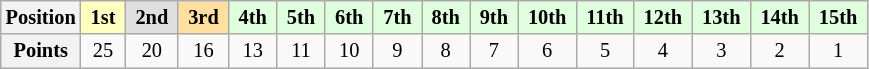<table class="wikitable" style="font-size:85%; text-align:center">
<tr>
<th>Position</th>
<td style="background:#ffffbf;"> <strong>1st</strong> </td>
<td style="background:#dfdfdf;"> <strong>2nd</strong> </td>
<td style="background:#ffdf9f;"> <strong>3rd</strong> </td>
<td style="background:#dfffdf;"> <strong>4th</strong> </td>
<td style="background:#dfffdf;"> <strong>5th</strong> </td>
<td style="background:#dfffdf;"> <strong>6th</strong> </td>
<td style="background:#dfffdf;"> <strong>7th</strong> </td>
<td style="background:#dfffdf;"> <strong>8th</strong> </td>
<td style="background:#dfffdf;"> <strong>9th</strong> </td>
<td style="background:#dfffdf;"> <strong>10th</strong> </td>
<td style="background:#dfffdf;"> <strong>11th</strong> </td>
<td style="background:#dfffdf;"> <strong>12th</strong> </td>
<td style="background:#dfffdf;"> <strong>13th</strong> </td>
<td style="background:#dfffdf;"> <strong>14th</strong> </td>
<td style="background:#dfffdf;"> <strong>15th</strong> </td>
</tr>
<tr>
<th>Points</th>
<td>25</td>
<td>20</td>
<td>16</td>
<td>13</td>
<td>11</td>
<td>10</td>
<td>9</td>
<td>8</td>
<td>7</td>
<td>6</td>
<td>5</td>
<td>4</td>
<td>3</td>
<td>2</td>
<td>1</td>
</tr>
</table>
